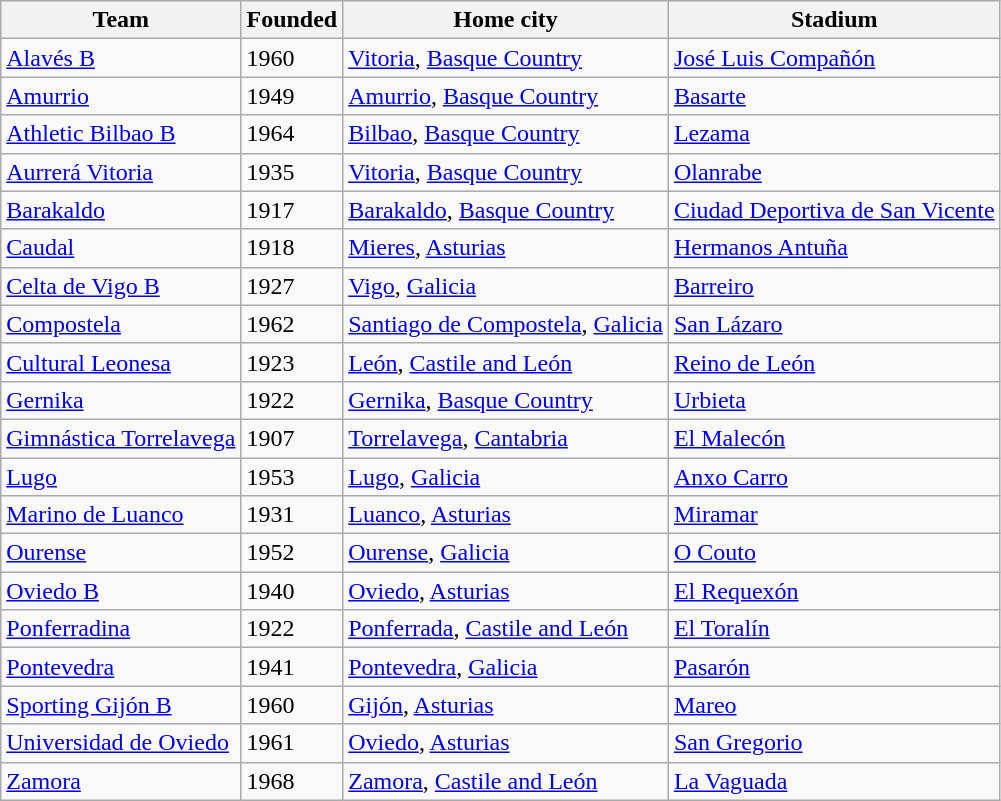<table class="wikitable sortable">
<tr>
<th>Team</th>
<th>Founded</th>
<th>Home city</th>
<th>Stadium</th>
</tr>
<tr>
<td><a href='#'>Alavés B</a></td>
<td>1960</td>
<td><a href='#'>Vitoria</a>, <a href='#'>Basque Country</a></td>
<td><a href='#'>José Luis Compañón</a></td>
</tr>
<tr>
<td><a href='#'>Amurrio</a></td>
<td>1949</td>
<td><a href='#'>Amurrio</a>, <a href='#'>Basque Country</a></td>
<td><a href='#'>Basarte</a></td>
</tr>
<tr>
<td><a href='#'>Athletic Bilbao B</a></td>
<td>1964</td>
<td><a href='#'>Bilbao</a>, <a href='#'>Basque Country</a></td>
<td><a href='#'>Lezama</a></td>
</tr>
<tr>
<td><a href='#'>Aurrerá Vitoria</a></td>
<td>1935</td>
<td><a href='#'>Vitoria</a>, <a href='#'>Basque Country</a></td>
<td><a href='#'>Olanrabe</a></td>
</tr>
<tr>
<td><a href='#'>Barakaldo</a></td>
<td>1917</td>
<td><a href='#'>Barakaldo</a>, <a href='#'>Basque Country</a></td>
<td><a href='#'>Ciudad Deportiva de San Vicente</a></td>
</tr>
<tr>
<td><a href='#'>Caudal</a></td>
<td>1918</td>
<td><a href='#'>Mieres</a>, <a href='#'>Asturias</a></td>
<td><a href='#'>Hermanos Antuña</a></td>
</tr>
<tr>
<td><a href='#'>Celta de Vigo B</a></td>
<td>1927</td>
<td><a href='#'>Vigo</a>, <a href='#'>Galicia</a></td>
<td><a href='#'>Barreiro</a></td>
</tr>
<tr>
<td><a href='#'>Compostela</a></td>
<td>1962</td>
<td><a href='#'>Santiago de Compostela</a>, <a href='#'>Galicia</a></td>
<td><a href='#'>San Lázaro</a></td>
</tr>
<tr>
<td><a href='#'>Cultural Leonesa</a></td>
<td>1923</td>
<td><a href='#'>León</a>, <a href='#'>Castile and León</a></td>
<td><a href='#'>Reino de León</a></td>
</tr>
<tr>
<td><a href='#'>Gernika</a></td>
<td>1922</td>
<td><a href='#'>Gernika</a>, <a href='#'>Basque Country</a></td>
<td><a href='#'>Urbieta</a></td>
</tr>
<tr>
<td><a href='#'>Gimnástica Torrelavega</a></td>
<td>1907</td>
<td><a href='#'>Torrelavega</a>, <a href='#'>Cantabria</a></td>
<td><a href='#'>El Malecón</a></td>
</tr>
<tr>
<td><a href='#'>Lugo</a></td>
<td>1953</td>
<td><a href='#'>Lugo</a>, <a href='#'>Galicia</a></td>
<td><a href='#'>Anxo Carro</a></td>
</tr>
<tr>
<td><a href='#'>Marino de Luanco</a></td>
<td>1931</td>
<td><a href='#'>Luanco</a>, <a href='#'>Asturias</a></td>
<td><a href='#'>Miramar</a></td>
</tr>
<tr>
<td><a href='#'>Ourense</a></td>
<td>1952</td>
<td><a href='#'>Ourense</a>, <a href='#'>Galicia</a></td>
<td><a href='#'>O Couto</a></td>
</tr>
<tr>
<td><a href='#'>Oviedo B</a></td>
<td>1940</td>
<td><a href='#'>Oviedo</a>, <a href='#'>Asturias</a></td>
<td><a href='#'>El Requexón</a></td>
</tr>
<tr>
<td><a href='#'>Ponferradina</a></td>
<td>1922</td>
<td><a href='#'>Ponferrada</a>, <a href='#'>Castile and León</a></td>
<td><a href='#'>El Toralín</a></td>
</tr>
<tr>
<td><a href='#'>Pontevedra</a></td>
<td>1941</td>
<td><a href='#'>Pontevedra</a>, <a href='#'>Galicia</a></td>
<td><a href='#'>Pasarón</a></td>
</tr>
<tr>
<td><a href='#'>Sporting Gijón B</a></td>
<td>1960</td>
<td><a href='#'>Gijón</a>, <a href='#'>Asturias</a></td>
<td><a href='#'>Mareo</a></td>
</tr>
<tr>
<td><a href='#'>Universidad de Oviedo</a></td>
<td>1961</td>
<td><a href='#'>Oviedo</a>, <a href='#'>Asturias</a></td>
<td><a href='#'>San Gregorio</a></td>
</tr>
<tr>
<td><a href='#'>Zamora</a></td>
<td>1968</td>
<td><a href='#'>Zamora</a>, <a href='#'>Castile and León</a></td>
<td><a href='#'>La Vaguada</a></td>
</tr>
</table>
